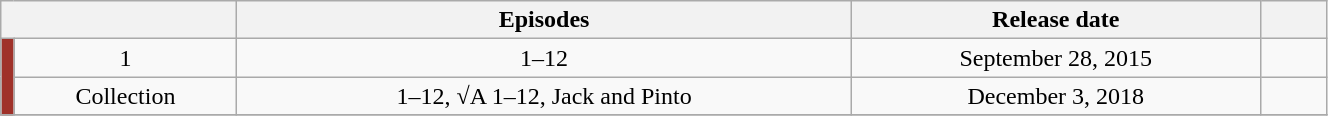<table class="wikitable" style="text-align: center; width: 70%;">
<tr>
<th colspan="2"></th>
<th>Episodes</th>
<th>Release date</th>
<th width="5%"></th>
</tr>
<tr>
<td rowspan="2" width="1%" style="background: #9F3129;"></td>
<td>1</td>
<td>1–12</td>
<td>September 28, 2015</td>
<td></td>
</tr>
<tr>
<td>Collection</td>
<td>1–12, √A 1–12, Jack and Pinto</td>
<td>December 3, 2018</td>
<td></td>
</tr>
<tr>
</tr>
</table>
